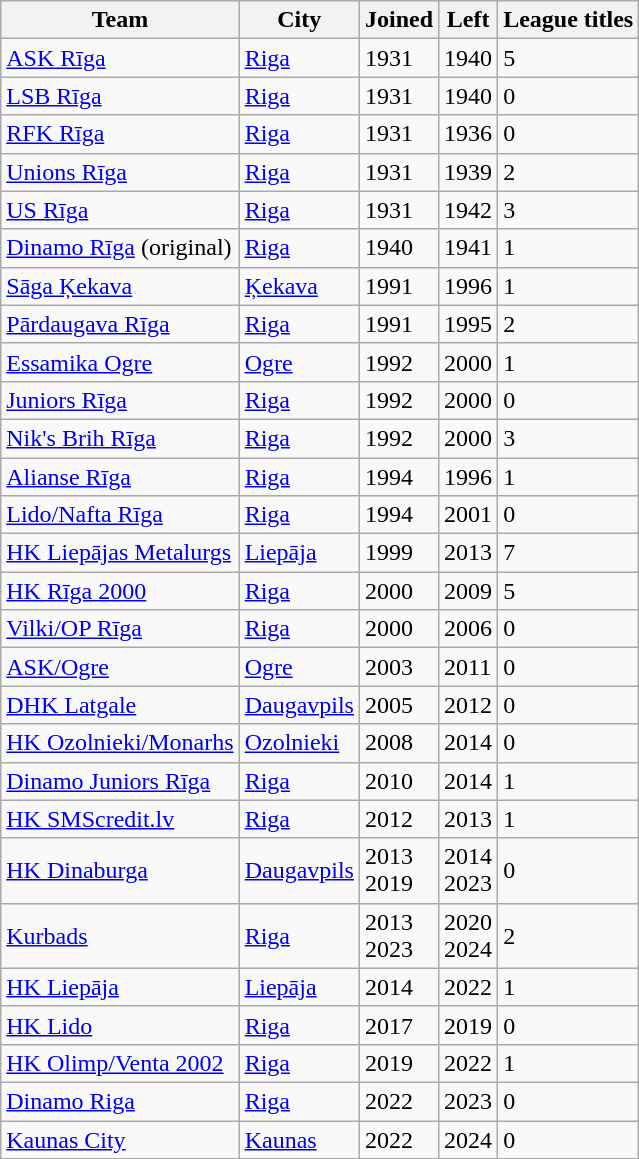<table class="wikitable sortable">
<tr>
<th>Team</th>
<th>City</th>
<th>Joined</th>
<th>Left</th>
<th>League titles</th>
</tr>
<tr>
<td><a href='#'>ASK Rīga</a></td>
<td><a href='#'>Riga</a></td>
<td>1931</td>
<td>1940</td>
<td>5</td>
</tr>
<tr>
<td><a href='#'>LSB Rīga</a></td>
<td><a href='#'>Riga</a></td>
<td>1931</td>
<td>1940</td>
<td>0</td>
</tr>
<tr>
<td><a href='#'>RFK Rīga</a></td>
<td><a href='#'>Riga</a></td>
<td>1931</td>
<td>1936</td>
<td>0</td>
</tr>
<tr>
<td><a href='#'>Unions Rīga</a></td>
<td><a href='#'>Riga</a></td>
<td>1931</td>
<td>1939</td>
<td>2</td>
</tr>
<tr>
<td><a href='#'>US Rīga</a></td>
<td><a href='#'>Riga</a></td>
<td>1931</td>
<td>1942</td>
<td>3</td>
</tr>
<tr>
<td><a href='#'>Dinamo Rīga</a> (original)</td>
<td><a href='#'>Riga</a></td>
<td>1940</td>
<td>1941</td>
<td>1</td>
</tr>
<tr>
<td><a href='#'>Sāga Ķekava</a></td>
<td><a href='#'>Ķekava</a></td>
<td>1991</td>
<td>1996</td>
<td>1</td>
</tr>
<tr>
<td><a href='#'>Pārdaugava Rīga</a></td>
<td><a href='#'>Riga</a></td>
<td>1991</td>
<td>1995</td>
<td>2</td>
</tr>
<tr>
<td><a href='#'>Essamika Ogre</a></td>
<td><a href='#'>Ogre</a></td>
<td>1992</td>
<td>2000</td>
<td>1</td>
</tr>
<tr>
<td><a href='#'>Juniors Rīga</a></td>
<td><a href='#'>Riga</a></td>
<td>1992</td>
<td>2000</td>
<td>0</td>
</tr>
<tr>
<td><a href='#'>Nik's Brih Rīga</a></td>
<td><a href='#'>Riga</a></td>
<td>1992</td>
<td>2000</td>
<td>3</td>
</tr>
<tr>
<td><a href='#'>Alianse Rīga</a></td>
<td><a href='#'>Riga</a></td>
<td>1994</td>
<td>1996</td>
<td>1</td>
</tr>
<tr>
<td><a href='#'>Lido/Nafta Rīga</a></td>
<td><a href='#'>Riga</a></td>
<td>1994</td>
<td>2001</td>
<td>0</td>
</tr>
<tr>
<td><a href='#'>HK Liepājas Metalurgs</a></td>
<td><a href='#'>Liepāja</a></td>
<td>1999</td>
<td>2013</td>
<td>7</td>
</tr>
<tr>
<td><a href='#'>HK Rīga 2000</a></td>
<td><a href='#'>Riga</a></td>
<td>2000</td>
<td>2009</td>
<td>5</td>
</tr>
<tr>
<td><a href='#'>Vilki/OP Rīga</a></td>
<td><a href='#'>Riga</a></td>
<td>2000</td>
<td>2006</td>
<td>0</td>
</tr>
<tr>
<td><a href='#'>ASK/Ogre</a></td>
<td><a href='#'>Ogre</a></td>
<td>2003</td>
<td>2011</td>
<td>0</td>
</tr>
<tr>
<td><a href='#'>DHK Latgale</a></td>
<td><a href='#'>Daugavpils</a></td>
<td>2005</td>
<td>2012</td>
<td>0</td>
</tr>
<tr>
<td><a href='#'>HK Ozolnieki/Monarhs</a></td>
<td><a href='#'>Ozolnieki</a></td>
<td>2008</td>
<td>2014</td>
<td>0</td>
</tr>
<tr>
<td><a href='#'>Dinamo Juniors Rīga</a></td>
<td><a href='#'>Riga</a></td>
<td>2010</td>
<td>2014</td>
<td>1</td>
</tr>
<tr>
<td><a href='#'>HK SMScredit.lv</a></td>
<td><a href='#'>Riga</a></td>
<td>2012</td>
<td>2013</td>
<td>1</td>
</tr>
<tr>
<td><a href='#'>HK Dinaburga</a></td>
<td><a href='#'>Daugavpils</a></td>
<td>2013<br>2019</td>
<td>2014<br>2023</td>
<td>0</td>
</tr>
<tr>
<td><a href='#'>Kurbads</a></td>
<td><a href='#'>Riga</a></td>
<td>2013<br>2023</td>
<td>2020<br>2024</td>
<td>2</td>
</tr>
<tr>
<td><a href='#'>HK Liepāja</a></td>
<td><a href='#'>Liepāja</a></td>
<td>2014</td>
<td>2022</td>
<td>1</td>
</tr>
<tr>
<td><a href='#'>HK Lido</a></td>
<td><a href='#'>Riga</a></td>
<td>2017</td>
<td>2019</td>
<td>0</td>
</tr>
<tr>
<td><a href='#'>HK Olimp/Venta 2002</a></td>
<td><a href='#'>Riga</a></td>
<td>2019</td>
<td>2022</td>
<td>1</td>
</tr>
<tr>
<td><a href='#'>Dinamo Riga</a></td>
<td><a href='#'>Riga</a></td>
<td>2022</td>
<td>2023</td>
<td>0</td>
</tr>
<tr>
<td><a href='#'>Kaunas City</a></td>
<td><a href='#'>Kaunas</a></td>
<td>2022</td>
<td>2024</td>
<td>0</td>
</tr>
</table>
